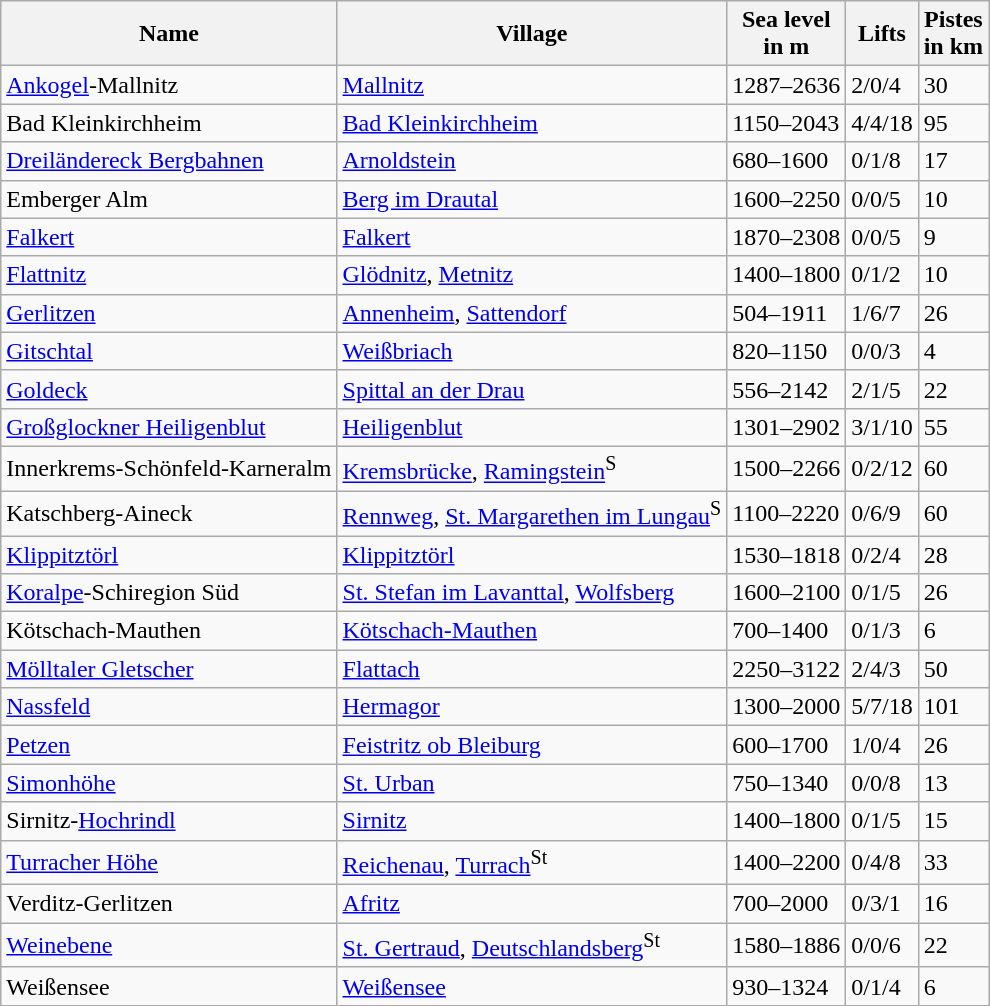<table class="wikitable sortable zebra">
<tr>
<th>Name</th>
<th>Village</th>
<th>Sea level<br>in m</th>
<th>Lifts</th>
<th>Pistes<br>in km</th>
</tr>
<tr>
<td><a href='#'>Ankogel</a>-Mallnitz</td>
<td><a href='#'>Mallnitz</a></td>
<td>1287–2636</td>
<td>2/0/4</td>
<td>30</td>
</tr>
<tr>
<td>Bad Kleinkirchheim</td>
<td><a href='#'>Bad Kleinkirchheim</a></td>
<td>1150–2043</td>
<td>4/4/18</td>
<td>95</td>
</tr>
<tr>
<td><a href='#'>Dreiländereck Bergbahnen</a></td>
<td><a href='#'>Arnoldstein</a></td>
<td>680–1600</td>
<td>0/1/8</td>
<td>17</td>
</tr>
<tr>
<td>Emberger Alm</td>
<td><a href='#'>Berg im Drautal</a></td>
<td>1600–2250</td>
<td>0/0/5</td>
<td>10</td>
</tr>
<tr>
<td><a href='#'>Falkert</a></td>
<td><a href='#'>Falkert</a></td>
<td>1870–2308</td>
<td>0/0/5</td>
<td>9</td>
</tr>
<tr>
<td><a href='#'>Flattnitz</a></td>
<td><a href='#'>Glödnitz</a>, <a href='#'>Metnitz</a></td>
<td>1400–1800</td>
<td>0/1/2</td>
<td>10</td>
</tr>
<tr>
<td><a href='#'>Gerlitzen</a></td>
<td><a href='#'>Annenheim</a>, <a href='#'>Sattendorf</a></td>
<td>504–1911</td>
<td>1/6/7</td>
<td>26</td>
</tr>
<tr>
<td><a href='#'>Gitschtal</a></td>
<td><a href='#'>Weißbriach</a></td>
<td>820–1150</td>
<td>0/0/3</td>
<td>4</td>
</tr>
<tr>
<td><a href='#'>Goldeck</a></td>
<td><a href='#'>Spittal an der Drau</a></td>
<td>556–2142</td>
<td>2/1/5</td>
<td>22</td>
</tr>
<tr>
<td><a href='#'>Großglockner Heiligenblut</a></td>
<td><a href='#'>Heiligenblut</a></td>
<td>1301–2902</td>
<td>3/1/10</td>
<td>55</td>
</tr>
<tr>
<td>Innerkrems-Schönfeld-Karneralm</td>
<td><a href='#'>Kremsbrücke</a>, <a href='#'>Ramingstein</a><sup>S</sup></td>
<td>1500–2266</td>
<td>0/2/12</td>
<td>60</td>
</tr>
<tr>
<td>Katschberg-Aineck</td>
<td><a href='#'>Rennweg</a>, <a href='#'>St. Margarethen im Lungau</a><sup>S</sup></td>
<td>1100–2220</td>
<td>0/6/9</td>
<td>60</td>
</tr>
<tr>
<td><a href='#'>Klippitztörl</a></td>
<td><a href='#'>Klippitztörl</a></td>
<td>1530–1818</td>
<td>0/2/4</td>
<td>28</td>
</tr>
<tr>
<td><a href='#'>Koralpe</a>-Schiregion Süd</td>
<td><a href='#'>St. Stefan im Lavanttal</a>, <a href='#'>Wolfsberg</a></td>
<td>1600–2100</td>
<td>0/1/5</td>
<td>26</td>
</tr>
<tr>
<td>Kötschach-Mauthen</td>
<td><a href='#'>Kötschach-Mauthen</a></td>
<td>700–1400</td>
<td>0/1/3</td>
<td>6</td>
</tr>
<tr>
<td><a href='#'>Mölltaler Gletscher</a></td>
<td><a href='#'>Flattach</a></td>
<td>2250–3122</td>
<td>2/4/3</td>
<td>50</td>
</tr>
<tr>
<td><a href='#'>Nassfeld</a></td>
<td><a href='#'>Hermagor</a></td>
<td>1300–2000</td>
<td>5/7/18</td>
<td>101</td>
</tr>
<tr>
<td><a href='#'>Petzen</a></td>
<td><a href='#'>Feistritz ob Bleiburg</a></td>
<td>600–1700</td>
<td>1/0/4</td>
<td>26</td>
</tr>
<tr>
<td><a href='#'>Simonhöhe</a></td>
<td><a href='#'>St. Urban</a></td>
<td>750–1340</td>
<td>0/0/8</td>
<td>13</td>
</tr>
<tr>
<td>Sirnitz-<a href='#'>Hochrindl</a></td>
<td><a href='#'>Sirnitz</a></td>
<td>1400–1800</td>
<td>0/1/5</td>
<td>15</td>
</tr>
<tr>
<td><a href='#'>Turracher Höhe</a></td>
<td><a href='#'>Reichenau</a>, <a href='#'>Turrach</a><sup>St</sup></td>
<td>1400–2200</td>
<td>0/4/8</td>
<td>33</td>
</tr>
<tr>
<td>Verditz-Gerlitzen</td>
<td><a href='#'>Afritz</a></td>
<td>700–2000</td>
<td>0/3/1</td>
<td>16</td>
</tr>
<tr>
<td><a href='#'>Weinebene</a></td>
<td><a href='#'>St. Gertraud</a>, <a href='#'>Deutschlandsberg</a><sup>St</sup></td>
<td>1580–1886</td>
<td>0/0/6</td>
<td>22</td>
</tr>
<tr>
<td>Weißensee</td>
<td><a href='#'>Weißensee</a></td>
<td>930–1324</td>
<td>0/1/4</td>
<td>6</td>
</tr>
</table>
